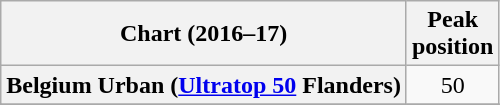<table class="wikitable sortable plainrowheaders" style="text-align:center">
<tr>
<th scope="col">Chart (2016–17)</th>
<th scope="col">Peak<br> position</th>
</tr>
<tr>
<th scope="row">Belgium Urban (<a href='#'>Ultratop 50</a> Flanders)</th>
<td>50</td>
</tr>
<tr>
</tr>
<tr>
</tr>
<tr>
</tr>
<tr>
</tr>
</table>
